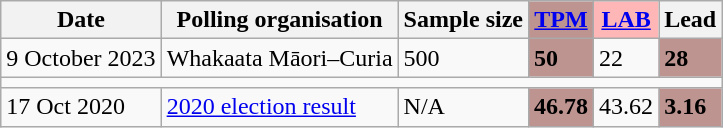<table class="wikitable">
<tr>
<th>Date</th>
<th>Polling organisation</th>
<th>Sample size</th>
<th style="background-color:#BD9490"><a href='#'>TPM</a></th>
<th style="background-color:#FFB6B6"><a href='#'>LAB</a></th>
<th>Lead</th>
</tr>
<tr>
<td>9 October 2023</td>
<td>Whakaata Māori–Curia</td>
<td>500</td>
<td style="background:#BD9490"><strong>50</strong></td>
<td>22</td>
<td style="background:#BD9490"><strong>28</strong></td>
</tr>
<tr>
<td colspan="9"></td>
</tr>
<tr>
<td>17 Oct 2020</td>
<td><a href='#'>2020 election result</a></td>
<td>N/A</td>
<td style="background:#BD9490"><strong>46.78</strong></td>
<td>43.62</td>
<td style="background:#BD9490"><strong>3.16</strong></td>
</tr>
</table>
